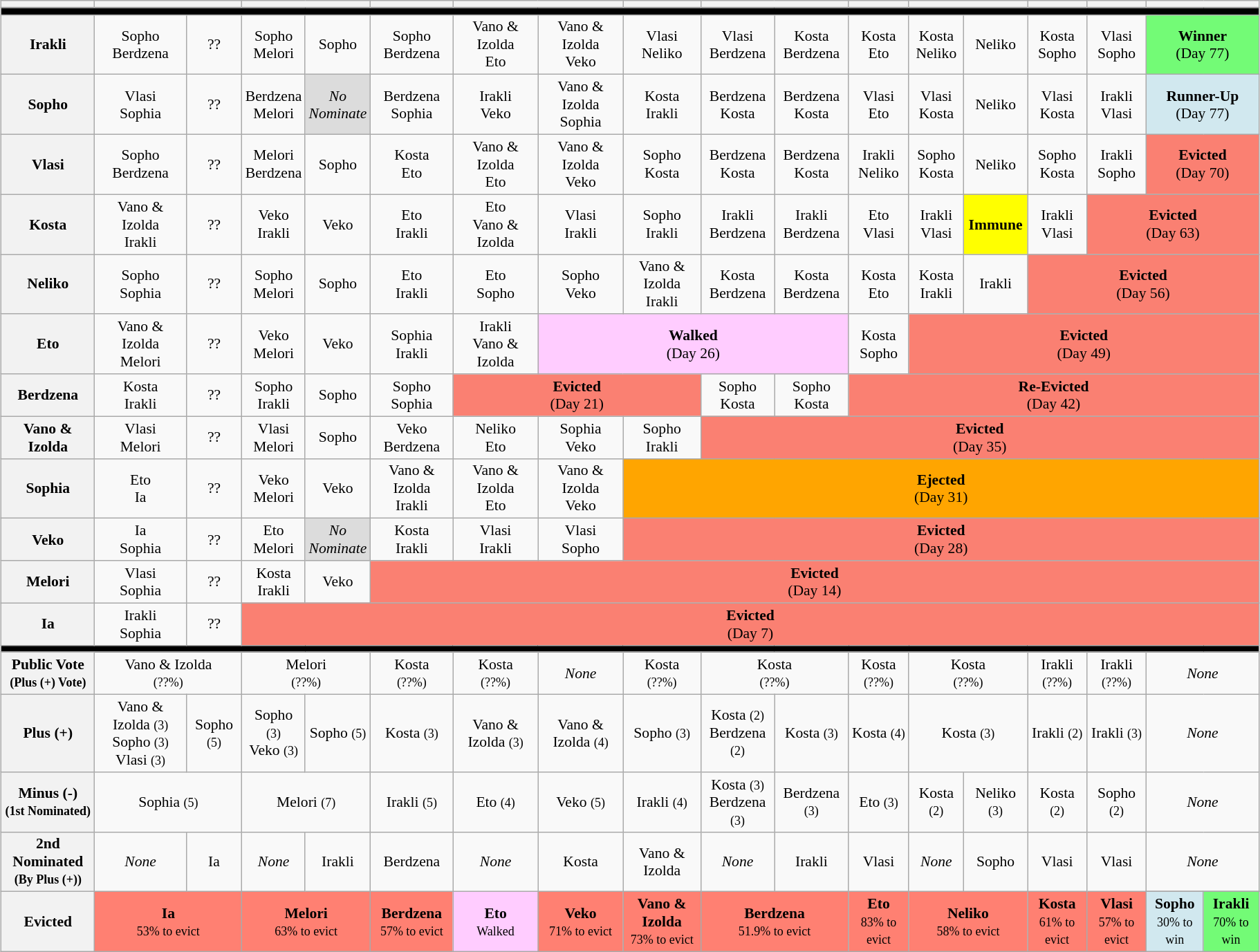<table class="wikitable" style="font-size:90%; text-align:center; width: 96%; margin-left: auto; margin-right: auto;">
<tr>
<th></th>
<th colspan="2"></th>
<th colspan="2"></th>
<th></th>
<th colspan="2"></th>
<th></th>
<th colspan="2"></th>
<th></th>
<th colspan="2"></th>
<th></th>
<th></th>
<th colspan=2></th>
</tr>
<tr>
<th style="background:#000000;" colspan="18"></th>
</tr>
<tr>
<th>Irakli</th>
<td><span>Sopho</span><br><span>Berdzena</span></td>
<td><span>??</span></td>
<td><span>Sopho</span><br><span>Melori</span></td>
<td><span>Sopho</span></td>
<td><span>Sopho</span><br><span>Berdzena</span></td>
<td><span>Vano & Izolda</span><br><span>Eto</span></td>
<td><span>Vano & Izolda</span><br><span>Veko</span></td>
<td><span>Vlasi</span><br><span>Neliko</span></td>
<td><span>Vlasi</span><br><span>Berdzena</span></td>
<td><span>Kosta</span><br><span>Berdzena</span></td>
<td><span>Kosta</span><br><span>Eto</span></td>
<td><span>Kosta</span><br><span>Neliko</span></td>
<td><span>Neliko</span></td>
<td><span>Kosta</span><br><span>Sopho</span></td>
<td><span>Vlasi</span><br><span>Sopho</span></td>
<td style="background:#73FB76" colspan="2"><strong>Winner</strong> <br> (Day 77)</td>
</tr>
<tr>
<th>Sopho</th>
<td><span>Vlasi</span><br><span>Sophia</span></td>
<td><span>??</span></td>
<td><span>Berdzena</span><br><span>Melori</span></td>
<td style="background:#DCDCDC; text-align:center;"><em>No<br>Nominate</em></td>
<td><span>Berdzena</span><br><span>Sophia</span></td>
<td><span>Irakli</span><br><span>Veko</span></td>
<td><span>Vano & Izolda</span><br><span>Sophia</span></td>
<td><span>Kosta</span><br><span>Irakli</span></td>
<td><span>Berdzena</span><br><span>Kosta</span></td>
<td><span>Berdzena</span><br><span>Kosta</span></td>
<td><span>Vlasi</span><br><span>Eto</span></td>
<td><span>Vlasi</span><br><span>Kosta</span></td>
<td><span>Neliko</span></td>
<td><span>Vlasi</span><br><span>Kosta</span></td>
<td><span>Irakli</span><br><span>Vlasi</span></td>
<td style="background:#D1E8EF" colspan="2"><strong>Runner-Up</strong> <br> (Day 77)</td>
</tr>
<tr>
<th>Vlasi</th>
<td><span>Sopho</span><br><span>Berdzena</span></td>
<td><span>??</span></td>
<td><span>Melori</span><br><span>Berdzena</span></td>
<td><span>Sopho</span></td>
<td><span>Kosta</span><br><span>Eto</span></td>
<td><span>Vano & Izolda</span><br><span>Eto</span></td>
<td><span>Vano & Izolda</span><br><span>Veko</span></td>
<td><span>Sopho</span><br><span>Kosta</span></td>
<td><span>Berdzena</span><br><span>Kosta</span></td>
<td><span>Berdzena</span><br><span>Kosta</span></td>
<td><span>Irakli</span><br><span>Neliko</span></td>
<td><span>Sopho</span><br><span>Kosta</span></td>
<td><span>Neliko</span></td>
<td><span>Sopho</span><br><span>Kosta</span></td>
<td><span>Irakli</span><br><span>Sopho</span></td>
<td style="background:salmon; text-align:center;" colspan="2"><strong>Evicted</strong> <br> (Day 70)</td>
</tr>
<tr>
<th>Kosta</th>
<td><span>Vano & Izolda</span><br><span>Irakli</span></td>
<td><span>??</span></td>
<td><span>Veko</span><br><span>Irakli</span></td>
<td><span>Veko</span></td>
<td><span>Eto</span><br><span>Irakli</span></td>
<td><span>Eto</span><br><span>Vano & Izolda</span></td>
<td><span>Vlasi</span><br><span>Irakli</span></td>
<td><span>Sopho</span><br><span>Irakli</span></td>
<td><span>Irakli</span><br><span>Berdzena</span></td>
<td><span>Irakli</span><br><span>Berdzena</span></td>
<td><span>Eto</span><br><span>Vlasi</span></td>
<td><span>Irakli</span><br><span>Vlasi</span></td>
<td style="background:yellow; text-align:center;"><strong>Immune</strong></td>
<td><span>Irakli</span><br><span>Vlasi</span></td>
<td style="background:salmon; text-align:center;" colspan="3"><strong>Evicted</strong> <br> (Day 63)</td>
</tr>
<tr>
<th>Neliko</th>
<td><span>Sopho</span><br><span>Sophia</span></td>
<td><span>??</span></td>
<td><span>Sopho</span><br><span>Melori</span></td>
<td><span>Sopho</span></td>
<td><span>Eto</span><br><span>Irakli</span></td>
<td><span>Eto</span><br><span>Sopho</span></td>
<td><span>Sopho</span><br><span>Veko</span></td>
<td><span>Vano & Izolda</span><br><span>Irakli</span></td>
<td><span>Kosta</span><br><span>Berdzena</span></td>
<td><span>Kosta</span><br><span>Berdzena</span></td>
<td><span>Kosta</span><br><span>Eto</span></td>
<td><span>Kosta</span><br><span>Irakli</span></td>
<td><span>Irakli</span></td>
<td style="background:salmon; text-align:center;" colspan="4"><strong>Evicted</strong> <br> (Day 56)</td>
</tr>
<tr>
<th>Eto</th>
<td><span>Vano & Izolda</span><br><span>Melori</span></td>
<td><span>??</span></td>
<td><span>Veko</span><br><span>Melori</span></td>
<td><span>Veko</span></td>
<td><span>Sophia</span><br><span>Irakli</span></td>
<td><span>Irakli</span><br><span>Vano & Izolda</span></td>
<td style="background:#fcf; text-align:center;" colspan="4"><strong>Walked</strong> <br> (Day 26)</td>
<td><span>Kosta</span><br><span>Sopho</span></td>
<td style="background:salmon; text-align:center;" colspan="6"><strong>Evicted</strong> <br> (Day 49)</td>
</tr>
<tr>
<th>Berdzena</th>
<td><span>Kosta</span><br><span>Irakli</span></td>
<td><span>??</span></td>
<td><span>Sopho</span><br><span>Irakli</span></td>
<td><span>Sopho</span></td>
<td><span>Sopho</span><br><span>Sophia</span></td>
<td style="background:salmon; text-align:center;" colspan="3"><strong>Evicted</strong> <br> (Day 21)</td>
<td><span>Sopho</span><br><span>Kosta</span></td>
<td><span>Sopho</span><br><span>Kosta</span></td>
<td style="background:salmon; text-align:center;" colspan="7"><strong>Re-Evicted</strong> <br> (Day 42)</td>
</tr>
<tr>
<th>Vano & Izolda</th>
<td><span>Vlasi</span><br><span>Melori</span></td>
<td><span>??</span></td>
<td><span>Vlasi</span><br><span>Melori</span></td>
<td><span>Sopho</span></td>
<td><span>Veko</span><br><span>Berdzena</span></td>
<td><span>Neliko</span><br><span>Eto</span></td>
<td><span>Sophia</span><br><span>Veko</span></td>
<td><span>Sopho</span><br><span>Irakli</span></td>
<td style="background:salmon; text-align:center;" colspan="9"><strong>Evicted</strong> <br> (Day 35)</td>
</tr>
<tr>
<th>Sophia</th>
<td><span>Eto</span><br><span>Ia</span></td>
<td><span>??</span></td>
<td><span>Veko</span><br><span>Melori</span></td>
<td><span>Veko</span></td>
<td><span>Vano & Izolda</span><br><span>Irakli</span></td>
<td><span>Vano & Izolda</span><br><span>Eto</span></td>
<td><span>Vano & Izolda</span><br><span>Veko</span></td>
<td style="background:orange; text-align:center;" colspan="10"><strong>Ejected</strong> <br> (Day 31)</td>
</tr>
<tr>
<th>Veko</th>
<td><span>Ia</span><br><span>Sophia</span></td>
<td><span>??</span></td>
<td><span>Eto</span><br><span>Melori</span></td>
<td style="background:#DCDCDC; text-align:center;"><em>No<br>Nominate</em></td>
<td><span>Kosta</span><br><span>Irakli</span></td>
<td><span>Vlasi</span><br><span>Irakli</span></td>
<td><span>Vlasi</span><br><span>Sopho</span></td>
<td style="background:salmon; text-align:center;" colspan="10"><strong>Evicted</strong> <br> (Day 28)</td>
</tr>
<tr>
<th>Melori</th>
<td><span>Vlasi</span><br><span>Sophia</span></td>
<td><span>??</span></td>
<td><span>Kosta</span><br><span>Irakli</span></td>
<td><span>Veko</span></td>
<td style="background:salmon; text-align:center;" colspan="13"><strong>Evicted</strong> <br> (Day 14)</td>
</tr>
<tr>
<th>Ia</th>
<td><span>Irakli</span><br><span>Sophia</span></td>
<td><span>??</span></td>
<td style="background:salmon; text-align:center;" colspan="15"><strong>Evicted</strong> <br> (Day 7)</td>
</tr>
<tr>
<th style="background:#000000;" colspan="18"></th>
</tr>
<tr>
<th>Public Vote<br><small>(Plus (+) Vote)</small></th>
<td colspan="2">Vano & Izolda<br><small>(??%)</small></td>
<td colspan="2">Melori<br><small>(??%)</small></td>
<td>Kosta<br><small>(??%)</small></td>
<td>Kosta<br><small>(??%)</small></td>
<td><em>None</em></td>
<td>Kosta<br><small>(??%)</small></td>
<td colspan="2">Kosta<br><small>(??%)</small></td>
<td>Kosta<br><small>(??%)</small></td>
<td colspan="2">Kosta<br><small>(??%)</small></td>
<td>Irakli<br><small>(??%)</small></td>
<td>Irakli<br><small>(??%)</small></td>
<td colspan=2><em>None</em></td>
</tr>
<tr>
<th>Plus (+)</th>
<td><span>Vano & Izolda <small>(3)</small></span><br><span>Sopho <small>(3)</small></span><br><span>Vlasi <small>(3)</small></span></td>
<td><span>Sopho <small>(5)</small></span></td>
<td><span>Sopho <small>(3)</small></span><br><span>Veko <small>(3)</small></span></td>
<td><span>Sopho <small>(5)</small></span></td>
<td><span>Kosta <small>(3)</small></span></td>
<td><span>Vano & Izolda <small>(3)</small></span></td>
<td><span>Vano & Izolda <small>(4)</small></span></td>
<td><span>Sopho <small>(3)</small></span></td>
<td><span>Kosta <small>(2)</small></span><br><span>Berdzena <small>(2)</small></span></td>
<td><span>Kosta <small>(3)</small></span></td>
<td><span>Kosta <small>(4)</small></span></td>
<td colspan="2"><span>Kosta <small>(3)</small></span></td>
<td><span>Irakli <small>(2)</small></span></td>
<td><span>Irakli <small>(3)</small></span></td>
<td colspan=2><em>None</em></td>
</tr>
<tr>
<th>Minus (-)<br><small>(1st Nominated)</small></th>
<td colspan="2"><span>Sophia <small>(5)</small></span></td>
<td colspan="2"><span>Melori <small>(7)</small></span></td>
<td><span>Irakli <small>(5)</small></span></td>
<td><span>Eto <small>(4)</small></span></td>
<td><span>Veko <small>(5)</small></span></td>
<td><span>Irakli <small>(4)</small></span></td>
<td><span>Kosta <small>(3)</small></span><br><span>Berdzena <small>(3)</small></span></td>
<td><span>Berdzena <small>(3)</small></span></td>
<td><span>Eto <small>(3)</small></span></td>
<td><span>Kosta <small>(2)</small></span></td>
<td><span>Neliko <small>(3)</small></span></td>
<td><span>Kosta <small>(2)</small></span></td>
<td><span>Sopho <small>(2)</small></span></td>
<td colspan=2><em>None</em></td>
</tr>
<tr>
<th>2nd Nominated<br><small>(By Plus (+))</small></th>
<td><em>None</em></td>
<td>Ia</td>
<td><em>None</em></td>
<td>Irakli</td>
<td>Berdzena</td>
<td><em>None</em></td>
<td>Kosta</td>
<td>Vano & Izolda</td>
<td><em>None</em></td>
<td>Irakli</td>
<td>Vlasi</td>
<td><em>None</em></td>
<td>Sopho</td>
<td>Vlasi</td>
<td>Vlasi</td>
<td colspan=2><em>None</em></td>
</tr>
<tr>
<th rowspan="4">Evicted</th>
<td rowspan="4" style="background:#FF8072" colspan="2"><strong>Ia</strong><br><small>53% to evict</small></td>
<td rowspan="4" style="background:#FF8072" colspan="2"><strong>Melori</strong><br><small>63% to evict</small></td>
<td rowspan="4" style="background:#FF8072"><strong>Berdzena</strong><br><small>57% to evict</small></td>
<td rowspan="4" style="background:#fcf"><strong>Eto</strong><br><small>Walked</small></td>
<td rowspan="4" style="background:#FF8072"><strong>Veko</strong><br><small>71% to evict</small></td>
<td rowspan="4" style="background:#FF8072"><strong>Vano & Izolda</strong><br><small>73% to evict</small></td>
<td rowspan="4" style="background:#FF8072" colspan="2"><strong>Berdzena</strong><br><small>51.9% to evict</small></td>
<td rowspan="4" style="background:#FF8072"><strong>Eto</strong><br><small>83% to evict</small></td>
<td rowspan="4" style="background:#FF8072" colspan="2"><strong>Neliko</strong><br><small>58% to evict</small></td>
<td rowspan="4" style="background:#FF8072"><strong>Kosta</strong><br><small>61% to evict</small></td>
<td rowspan="4" style="background:#FF8072"><strong>Vlasi</strong><br><small>57% to evict</small></td>
</tr>
<tr>
<td rowspan="2" style="background:#D1E8EF"><strong>Sopho</strong><br><small>30% to win</small></td>
<td rowspan="2" style="background:#73FB76"><strong>Irakli</strong><br><small>70% to win</small></td>
</tr>
<tr>
</tr>
</table>
